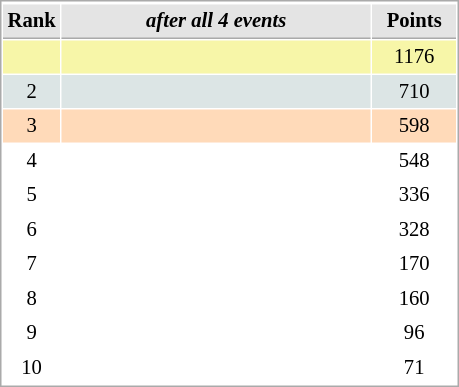<table cellspacing="1" cellpadding="3" style="border:1px solid #AAAAAA;font-size:86%">
<tr style="background-color: #E4E4E4;">
</tr>
<tr style="background-color: #E4E4E4;">
<th style="border-bottom:1px solid #AAAAAA; width: 10px;">Rank</th>
<th style="border-bottom:1px solid #AAAAAA; width: 200px;"><em>after all 4 events</em></th>
<th style="border-bottom:1px solid #AAAAAA; width: 50px;">Points</th>
</tr>
<tr style="background:#f7f6a8;">
<td align=center></td>
<td></td>
<td align=center>1176</td>
</tr>
<tr style="background:#dce5e5;">
<td align=center>2</td>
<td></td>
<td align=center>710</td>
</tr>
<tr style="background:#ffdab9;">
<td align=center>3</td>
<td></td>
<td align=center>598</td>
</tr>
<tr>
<td align=center>4</td>
<td></td>
<td align=center>548</td>
</tr>
<tr>
<td align=center>5</td>
<td></td>
<td align=center>336</td>
</tr>
<tr>
<td align=center>6</td>
<td></td>
<td align=center>328</td>
</tr>
<tr>
<td align=center>7</td>
<td></td>
<td align=center>170</td>
</tr>
<tr>
<td align=center>8</td>
<td></td>
<td align=center>160</td>
</tr>
<tr>
<td align=center>9</td>
<td></td>
<td align=center>96</td>
</tr>
<tr>
<td align=center>10</td>
<td></td>
<td align=center>71</td>
</tr>
</table>
